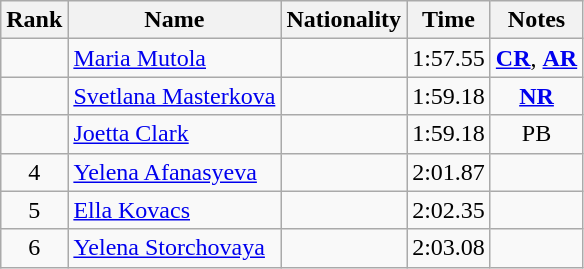<table class="wikitable sortable" style="text-align:center">
<tr>
<th>Rank</th>
<th>Name</th>
<th>Nationality</th>
<th>Time</th>
<th>Notes</th>
</tr>
<tr>
<td></td>
<td align="left"><a href='#'>Maria Mutola</a></td>
<td align=left></td>
<td>1:57.55</td>
<td><strong><a href='#'>CR</a></strong>, <strong><a href='#'>AR</a></strong></td>
</tr>
<tr>
<td></td>
<td align="left"><a href='#'>Svetlana Masterkova</a></td>
<td align=left></td>
<td>1:59.18</td>
<td><strong><a href='#'>NR</a></strong></td>
</tr>
<tr>
<td></td>
<td align="left"><a href='#'>Joetta Clark</a></td>
<td align=left></td>
<td>1:59.18</td>
<td>PB</td>
</tr>
<tr>
<td>4</td>
<td align="left"><a href='#'>Yelena Afanasyeva</a></td>
<td align=left></td>
<td>2:01.87</td>
<td></td>
</tr>
<tr>
<td>5</td>
<td align="left"><a href='#'>Ella Kovacs</a></td>
<td align=left></td>
<td>2:02.35</td>
<td></td>
</tr>
<tr>
<td>6</td>
<td align="left"><a href='#'>Yelena Storchovaya</a></td>
<td align=left></td>
<td>2:03.08</td>
<td></td>
</tr>
</table>
